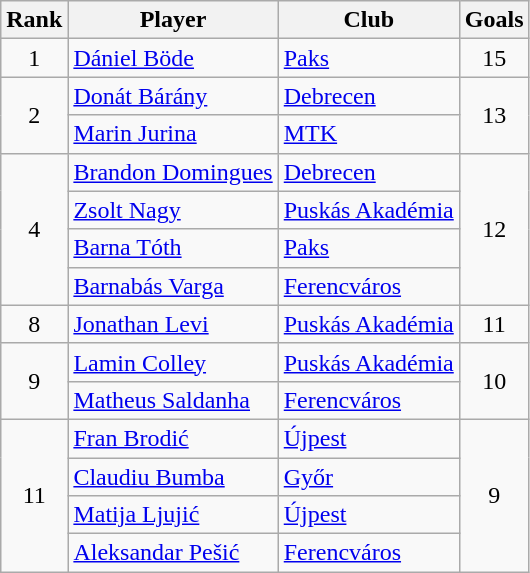<table class="wikitable" style="text-align:center">
<tr>
<th>Rank</th>
<th>Player</th>
<th>Club</th>
<th>Goals</th>
</tr>
<tr>
<td>1</td>
<td align="left"> <a href='#'>Dániel Böde</a></td>
<td align="left"><a href='#'>Paks</a></td>
<td>15</td>
</tr>
<tr>
<td rowspan="2">2</td>
<td align="left"> <a href='#'>Donát Bárány</a></td>
<td align="left"><a href='#'>Debrecen</a></td>
<td rowspan="2">13</td>
</tr>
<tr>
<td align="left"> <a href='#'>Marin Jurina</a></td>
<td align="left"><a href='#'>MTK</a></td>
</tr>
<tr>
<td rowspan="4">4</td>
<td align="left"> <a href='#'>Brandon Domingues</a></td>
<td align="left"><a href='#'>Debrecen</a></td>
<td rowspan="4">12</td>
</tr>
<tr>
<td align="left"> <a href='#'>Zsolt Nagy</a></td>
<td align="left"><a href='#'>Puskás Akadémia</a></td>
</tr>
<tr>
<td align="left"> <a href='#'>Barna Tóth</a></td>
<td align="left"><a href='#'>Paks</a></td>
</tr>
<tr>
<td align="left"> <a href='#'>Barnabás Varga</a></td>
<td align="left"><a href='#'>Ferencváros</a></td>
</tr>
<tr>
<td>8</td>
<td align="left"> <a href='#'>Jonathan Levi</a></td>
<td align="left"><a href='#'>Puskás Akadémia</a></td>
<td>11</td>
</tr>
<tr>
<td rowspan="2">9</td>
<td align="left"> <a href='#'>Lamin Colley</a></td>
<td align="left"><a href='#'>Puskás Akadémia</a></td>
<td rowspan="2">10</td>
</tr>
<tr>
<td align="left"> <a href='#'>Matheus Saldanha</a></td>
<td align="left"><a href='#'>Ferencváros</a></td>
</tr>
<tr>
<td rowspan="4">11</td>
<td align="left"> <a href='#'>Fran Brodić</a></td>
<td align="left"><a href='#'>Újpest</a></td>
<td rowspan="4">9</td>
</tr>
<tr>
<td align="left"> <a href='#'>Claudiu Bumba</a></td>
<td align="left"><a href='#'>Győr</a></td>
</tr>
<tr>
<td align="left"> <a href='#'>Matija Ljujić</a></td>
<td align="left"><a href='#'>Újpest</a></td>
</tr>
<tr>
<td align="left"> <a href='#'>Aleksandar Pešić</a></td>
<td align="left"><a href='#'>Ferencváros</a></td>
</tr>
</table>
